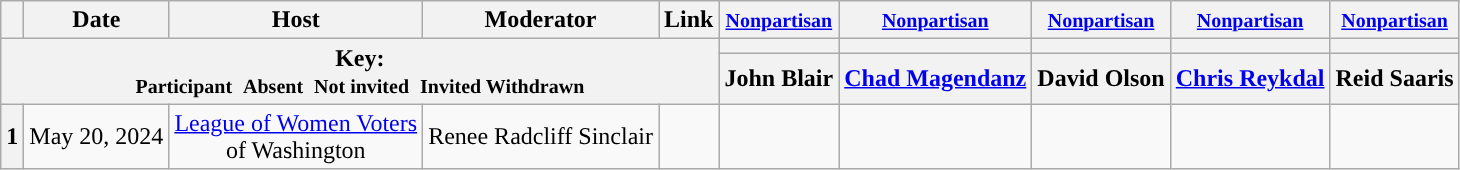<table class="wikitable" style="text-align:center;">
<tr>
<th scope="col"></th>
<th scope="col">Date</th>
<th scope="col">Host</th>
<th scope="col">Moderator</th>
<th scope="col">Link</th>
<th scope="col"><small><a href='#'>Nonpartisan</a></small></th>
<th scope="col"><small><a href='#'>Nonpartisan</a></small></th>
<th scope="col"><small><a href='#'>Nonpartisan</a></small></th>
<th scope="col"><small><a href='#'>Nonpartisan</a></small></th>
<th scope="col"><small><a href='#'>Nonpartisan</a></small></th>
</tr>
<tr>
<th colspan="5" rowspan="2">Key:<br> <small>Participant </small>  <small>Absent </small>  <small>Not invited </small>  <small>Invited  Withdrawn</small></th>
<th scope="col" style="background:"></th>
<th scope="col" style="background:"></th>
<th scope="col" style="background:"></th>
<th scope="col" style="background:"></th>
<th scope="col" style="background:"></th>
</tr>
<tr>
<th scope="col">John Blair</th>
<th scope="col"><a href='#'>Chad Magendanz</a></th>
<th scope="col">David Olson</th>
<th scope="col"><a href='#'>Chris Reykdal</a></th>
<th scope="col">Reid Saaris</th>
</tr>
<tr>
<th>1</th>
<td style="white-space:nowrap;">May 20, 2024</td>
<td style="white-space:nowrap;"><a href='#'>League of Women Voters</a><br>of Washington</td>
<td style="white-space:nowrap;">Renee Radcliff Sinclair</td>
<td style="white-space:nowrap;"></td>
<td></td>
<td></td>
<td></td>
<td></td>
<td></td>
</tr>
</table>
